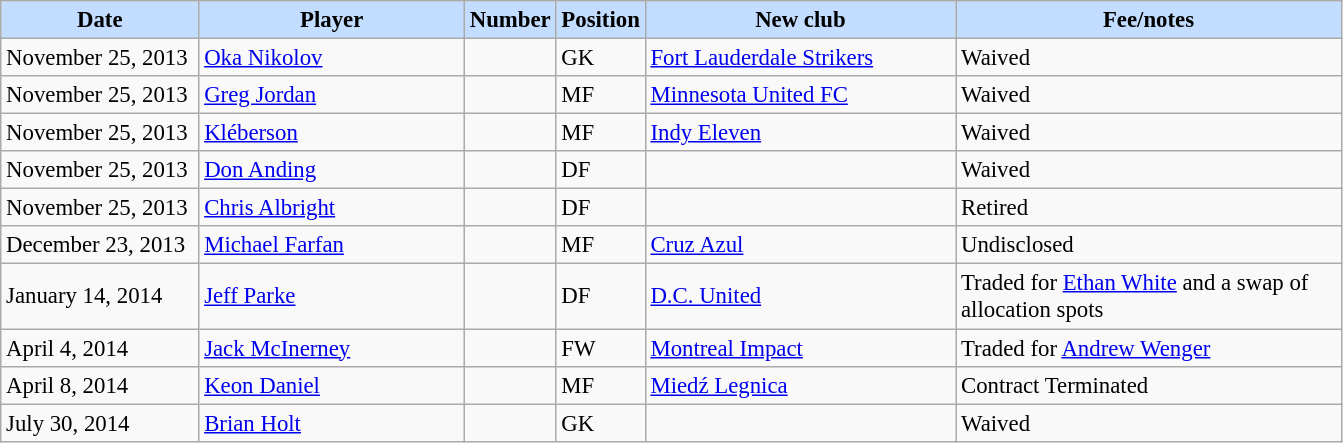<table class="wikitable" style="text-align:left; font-size:95%;">
<tr>
<th style="background:#c2ddff; width:125px;">Date</th>
<th style="background:#c2ddff; width:170px;">Player</th>
<th style="background:#c2ddff; width:50px;">Number</th>
<th style="background:#c2ddff; width:50px;">Position</th>
<th style="background:#c2ddff; width:200px;">New club</th>
<th style="background:#c2ddff; width:250px;">Fee/notes</th>
</tr>
<tr>
<td>November 25, 2013</td>
<td> <a href='#'>Oka Nikolov</a></td>
<td></td>
<td>GK</td>
<td> <a href='#'>Fort Lauderdale Strikers</a></td>
<td>Waived</td>
</tr>
<tr>
<td>November 25, 2013</td>
<td> <a href='#'>Greg Jordan</a></td>
<td></td>
<td>MF</td>
<td> <a href='#'>Minnesota United FC</a></td>
<td>Waived</td>
</tr>
<tr>
<td>November 25, 2013</td>
<td> <a href='#'>Kléberson</a></td>
<td></td>
<td>MF</td>
<td> <a href='#'>Indy Eleven</a></td>
<td>Waived</td>
</tr>
<tr>
<td>November 25, 2013</td>
<td> <a href='#'>Don Anding</a></td>
<td></td>
<td>DF</td>
<td></td>
<td>Waived</td>
</tr>
<tr>
<td>November 25, 2013</td>
<td> <a href='#'>Chris Albright</a></td>
<td></td>
<td>DF</td>
<td></td>
<td>Retired</td>
</tr>
<tr>
<td>December 23, 2013</td>
<td> <a href='#'>Michael Farfan</a></td>
<td></td>
<td>MF</td>
<td> <a href='#'>Cruz Azul</a></td>
<td>Undisclosed</td>
</tr>
<tr>
<td>January 14, 2014</td>
<td> <a href='#'>Jeff Parke</a></td>
<td></td>
<td>DF</td>
<td> <a href='#'>D.C. United</a></td>
<td>Traded for <a href='#'>Ethan White</a> and a swap of allocation spots</td>
</tr>
<tr>
<td>April 4, 2014</td>
<td> <a href='#'>Jack McInerney</a></td>
<td></td>
<td>FW</td>
<td> <a href='#'>Montreal Impact</a></td>
<td>Traded for <a href='#'>Andrew Wenger</a></td>
</tr>
<tr>
<td>April 8, 2014</td>
<td> <a href='#'>Keon Daniel</a></td>
<td></td>
<td>MF</td>
<td> <a href='#'>Miedź Legnica</a></td>
<td>Contract Terminated</td>
</tr>
<tr>
<td>July 30, 2014</td>
<td> <a href='#'>Brian Holt</a></td>
<td></td>
<td>GK</td>
<td></td>
<td>Waived</td>
</tr>
</table>
